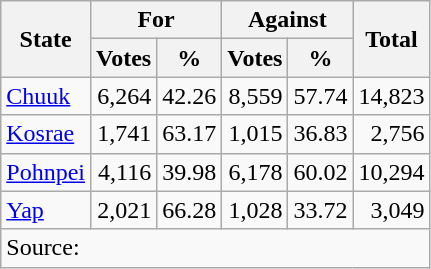<table class=wikitable style=text-align:right>
<tr>
<th rowspan=2>State</th>
<th colspan=2>For</th>
<th colspan=2>Against</th>
<th rowspan=2>Total</th>
</tr>
<tr>
<th>Votes</th>
<th>%</th>
<th>Votes</th>
<th>%</th>
</tr>
<tr>
<td align=left><a href='#'>Chuuk</a></td>
<td>6,264</td>
<td>42.26</td>
<td>8,559</td>
<td>57.74</td>
<td>14,823</td>
</tr>
<tr>
<td align=left><a href='#'>Kosrae</a></td>
<td>1,741</td>
<td>63.17</td>
<td>1,015</td>
<td>36.83</td>
<td>2,756</td>
</tr>
<tr>
<td align=left><a href='#'>Pohnpei</a></td>
<td>4,116</td>
<td>39.98</td>
<td>6,178</td>
<td>60.02</td>
<td>10,294</td>
</tr>
<tr>
<td align=left><a href='#'>Yap</a></td>
<td>2,021</td>
<td>66.28</td>
<td>1,028</td>
<td>33.72</td>
<td>3,049</td>
</tr>
<tr>
<td colspan=6 align=left>Source: </td>
</tr>
</table>
